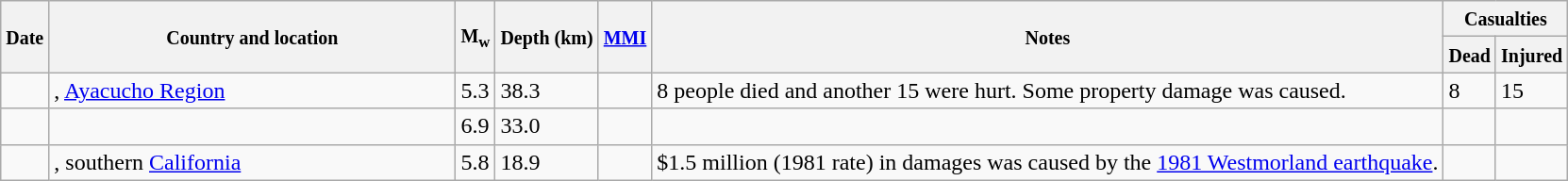<table class="wikitable sortable sort-under" style="border:1px black;  margin-left:1em;">
<tr>
<th rowspan="2"><small>Date</small></th>
<th rowspan="2" style="width: 280px"><small>Country and location</small></th>
<th rowspan="2"><small>M<sub>w</sub></small></th>
<th rowspan="2"><small>Depth (km)</small></th>
<th rowspan="2"><small><a href='#'>MMI</a></small></th>
<th rowspan="2" class="unsortable"><small>Notes</small></th>
<th colspan="2"><small>Casualties</small></th>
</tr>
<tr>
<th><small>Dead</small></th>
<th><small>Injured</small></th>
</tr>
<tr>
<td></td>
<td>, <a href='#'>Ayacucho Region</a></td>
<td>5.3</td>
<td>38.3</td>
<td></td>
<td>8 people died and another 15 were hurt. Some property damage was caused.</td>
<td>8</td>
<td>15</td>
</tr>
<tr>
<td></td>
<td></td>
<td>6.9</td>
<td>33.0</td>
<td></td>
<td></td>
<td></td>
<td></td>
</tr>
<tr>
<td></td>
<td>, southern <a href='#'>California</a></td>
<td>5.8</td>
<td>18.9</td>
<td></td>
<td>$1.5 million (1981 rate) in damages was caused by the <a href='#'>1981 Westmorland earthquake</a>.</td>
<td></td>
<td></td>
</tr>
</table>
